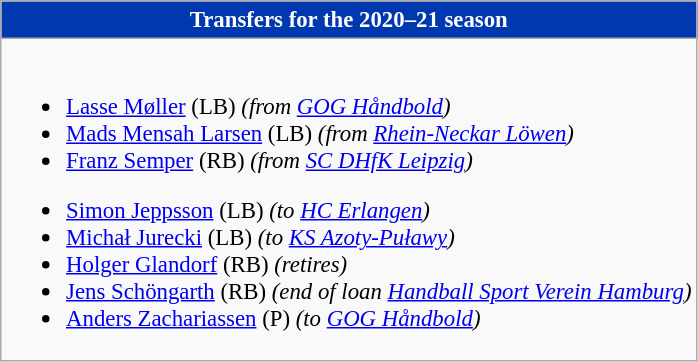<table class="wikitable collapsible collapsed" style="font-size:95%">
<tr>
<th style="color:#FFFFFF; background:#0038af"><strong>Transfers for the 2020–21 season</strong></th>
</tr>
<tr>
<td><br>
<ul><li> <a href='#'>Lasse Møller</a> (LB) <em>(from  <a href='#'>GOG Håndbold</a>)</em></li><li> <a href='#'>Mads Mensah Larsen</a> (LB) <em>(from  <a href='#'>Rhein-Neckar Löwen</a>)</em></li><li> <a href='#'>Franz Semper</a> (RB) <em>(from  <a href='#'>SC DHfK Leipzig</a>)</em></li></ul><ul><li> <a href='#'>Simon Jeppsson</a> (LB) <em>(to  <a href='#'>HC Erlangen</a>)</em></li><li> <a href='#'>Michał Jurecki</a> (LB) <em>(to  <a href='#'>KS Azoty-Puławy</a>)</em></li><li> <a href='#'>Holger Glandorf</a> (RB) <em>(retires)</em></li><li> <a href='#'>Jens Schöngarth</a> (RB) <em>(end of loan  <a href='#'>Handball Sport Verein Hamburg</a>)</em></li><li> <a href='#'>Anders Zachariassen</a> (P) <em>(to  <a href='#'>GOG Håndbold</a>)</em></li></ul></td>
</tr>
</table>
